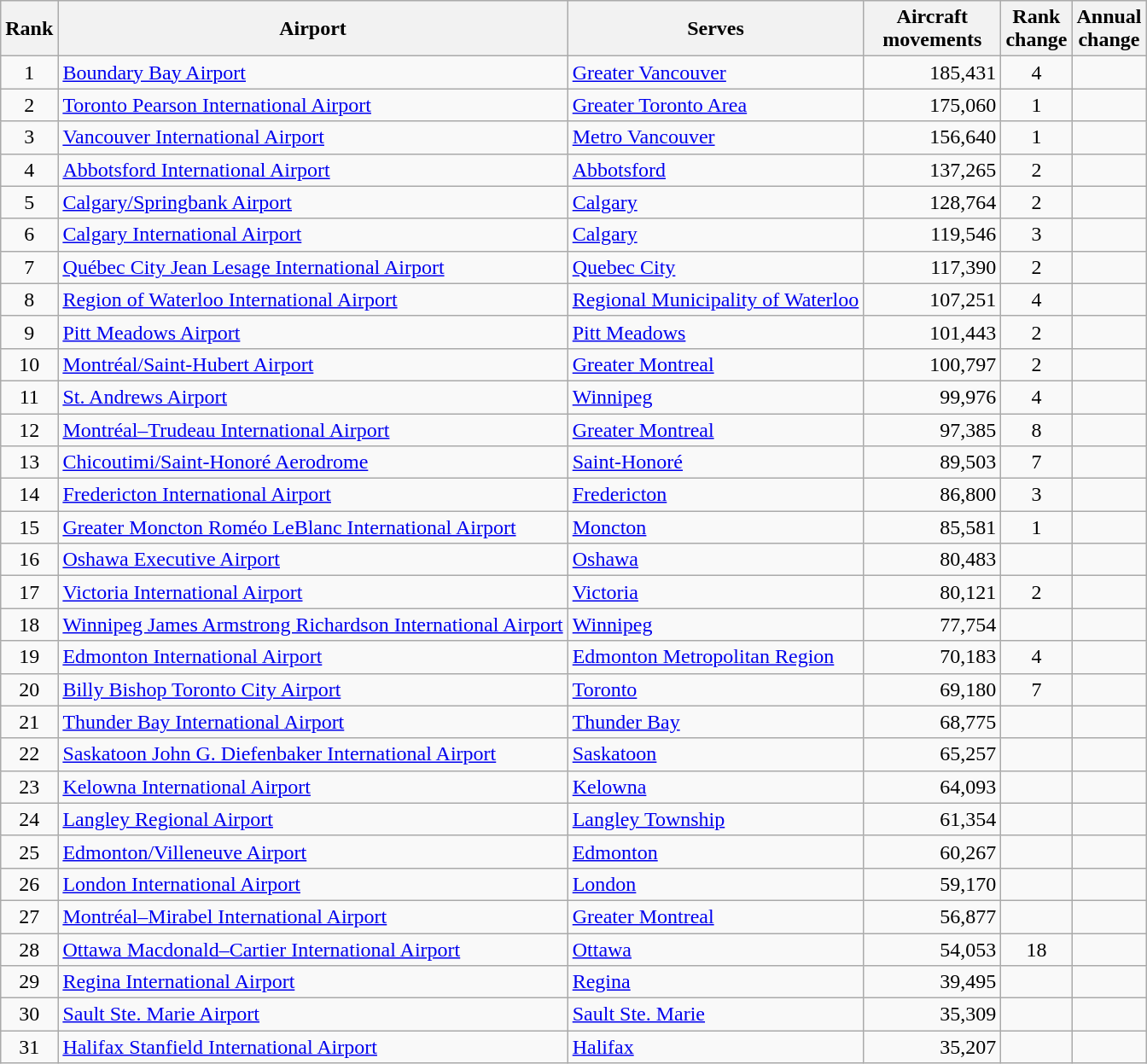<table class="wikitable sortable">
<tr>
<th>Rank</th>
<th>Airport</th>
<th>Serves</th>
<th style="width:100px">Aircraft<br>movements</th>
<th data-sort-type=number>Rank<br>change</th>
<th data-sort-type=number>Annual<br>change</th>
</tr>
<tr>
<td style="text-align:center;">1</td>
<td><a href='#'>Boundary Bay Airport</a></td>
<td><a href='#'>Greater Vancouver</a></td>
<td align="right">185,431</td>
<td style="text-align:center;">4 </td>
<td align="right"></td>
</tr>
<tr>
<td style="text-align:center;">2</td>
<td><a href='#'>Toronto Pearson International Airport</a></td>
<td><a href='#'>Greater Toronto Area</a></td>
<td align="right">175,060</td>
<td style="text-align:center;">1 </td>
<td align="right"></td>
</tr>
<tr>
<td style="text-align:center;">3</td>
<td><a href='#'>Vancouver International Airport</a></td>
<td><a href='#'>Metro Vancouver</a></td>
<td align="right">156,640</td>
<td style="text-align:center;">1 </td>
<td align="right"></td>
</tr>
<tr>
<td style="text-align:center;">4</td>
<td><a href='#'>Abbotsford International Airport</a></td>
<td><a href='#'>Abbotsford</a></td>
<td align="right">137,265</td>
<td style="text-align:center;">2 </td>
<td align="right"></td>
</tr>
<tr>
<td style="text-align:center;">5</td>
<td><a href='#'>Calgary/Springbank Airport</a></td>
<td><a href='#'>Calgary</a></td>
<td align="right">128,764</td>
<td style="text-align:center;">2 </td>
<td align="right"></td>
</tr>
<tr>
<td style="text-align:center;">6</td>
<td><a href='#'>Calgary International Airport</a></td>
<td><a href='#'>Calgary</a></td>
<td align="right">119,546</td>
<td style="text-align:center;">3 </td>
<td align="right"></td>
</tr>
<tr>
<td style="text-align:center;">7</td>
<td><a href='#'>Québec City Jean Lesage International Airport</a></td>
<td><a href='#'>Quebec City</a></td>
<td align="right">117,390</td>
<td style="text-align:center;">2 </td>
<td align="right"></td>
</tr>
<tr>
<td style="text-align:center;">8</td>
<td><a href='#'>Region of Waterloo International Airport</a></td>
<td><a href='#'>Regional Municipality of Waterloo</a></td>
<td align="right">107,251</td>
<td style="text-align:center;">4 </td>
<td align="right"></td>
</tr>
<tr>
<td style="text-align:center;">9</td>
<td><a href='#'>Pitt Meadows Airport</a></td>
<td><a href='#'>Pitt Meadows</a></td>
<td align="right">101,443</td>
<td style="text-align:center;">2 </td>
<td align="right"></td>
</tr>
<tr>
<td style="text-align:center;">10</td>
<td><a href='#'>Montréal/Saint-Hubert Airport</a></td>
<td><a href='#'>Greater Montreal</a></td>
<td align="right">100,797</td>
<td style="text-align:center;">2 </td>
<td align="right"></td>
</tr>
<tr>
<td style="text-align:center;">11</td>
<td><a href='#'>St. Andrews Airport</a></td>
<td><a href='#'>Winnipeg</a></td>
<td align="right">99,976</td>
<td style="text-align:center;">4 </td>
<td align="right"></td>
</tr>
<tr>
<td style="text-align:center;">12</td>
<td><a href='#'>Montréal–Trudeau International Airport</a></td>
<td><a href='#'>Greater Montreal</a></td>
<td align="right">97,385</td>
<td style="text-align:center;">8 </td>
<td align="right"></td>
</tr>
<tr>
<td style="text-align:center;">13</td>
<td><a href='#'>Chicoutimi/Saint-Honoré Aerodrome</a></td>
<td><a href='#'>Saint-Honoré</a></td>
<td align="right">89,503</td>
<td style="text-align:center;">7 </td>
<td align="right"></td>
</tr>
<tr>
<td style="text-align:center;">14</td>
<td><a href='#'>Fredericton International Airport</a></td>
<td><a href='#'>Fredericton</a></td>
<td align="right">86,800</td>
<td style="text-align:center;">3 </td>
<td align="right"></td>
</tr>
<tr>
<td style="text-align:center;">15</td>
<td><a href='#'>Greater Moncton Roméo LeBlanc International Airport</a></td>
<td><a href='#'>Moncton</a></td>
<td align="right">85,581</td>
<td style="text-align:center;">1 </td>
<td align="right"></td>
</tr>
<tr>
<td style="text-align:center;">16</td>
<td><a href='#'>Oshawa Executive Airport</a></td>
<td><a href='#'>Oshawa</a></td>
<td align="right">80,483</td>
<td style="text-align:center;"></td>
<td align="right"></td>
</tr>
<tr>
<td style="text-align:center;">17</td>
<td><a href='#'>Victoria International Airport</a></td>
<td><a href='#'>Victoria</a></td>
<td align="right">80,121</td>
<td style="text-align:center;">2 </td>
<td align="right"></td>
</tr>
<tr>
<td style="text-align:center;">18</td>
<td><a href='#'>Winnipeg James Armstrong Richardson International Airport</a></td>
<td><a href='#'>Winnipeg</a></td>
<td align="right">77,754</td>
<td style="text-align:center;"></td>
<td align="right"></td>
</tr>
<tr>
<td style="text-align:center;">19</td>
<td><a href='#'>Edmonton International Airport</a></td>
<td><a href='#'>Edmonton Metropolitan Region</a></td>
<td align="right">70,183</td>
<td style="text-align:center;">4 </td>
<td align="right"></td>
</tr>
<tr>
<td style="text-align:center;">20</td>
<td><a href='#'>Billy Bishop Toronto City Airport</a></td>
<td><a href='#'>Toronto</a></td>
<td align="right">69,180</td>
<td style="text-align:center;">7 </td>
<td align="right"></td>
</tr>
<tr>
<td style="text-align:center;">21</td>
<td><a href='#'>Thunder Bay International Airport</a></td>
<td><a href='#'>Thunder Bay</a></td>
<td align="right">68,775</td>
<td style="text-align:center;"></td>
<td align="right"></td>
</tr>
<tr>
<td style="text-align:center;">22</td>
<td><a href='#'>Saskatoon John G. Diefenbaker International Airport</a></td>
<td><a href='#'>Saskatoon</a></td>
<td align="right">65,257</td>
<td style="text-align:center;"></td>
<td align="right"></td>
</tr>
<tr>
<td style="text-align:center;">23</td>
<td><a href='#'>Kelowna International Airport</a></td>
<td><a href='#'>Kelowna</a></td>
<td align="right">64,093</td>
<td style="text-align:center;"></td>
<td align="right"></td>
</tr>
<tr>
<td style="text-align:center;">24</td>
<td><a href='#'>Langley Regional Airport</a></td>
<td><a href='#'>Langley Township</a></td>
<td align="right">61,354</td>
<td style="text-align:center;"></td>
<td align="right"></td>
</tr>
<tr>
<td style="text-align:center;">25</td>
<td><a href='#'>Edmonton/Villeneuve Airport</a></td>
<td><a href='#'>Edmonton</a></td>
<td align="right">60,267</td>
<td style="text-align:center;"></td>
<td align="right"></td>
</tr>
<tr>
<td style="text-align:center;">26</td>
<td><a href='#'>London International Airport</a></td>
<td><a href='#'>London</a></td>
<td align="right">59,170</td>
<td style="text-align:center;"></td>
<td align="right"></td>
</tr>
<tr>
<td style="text-align:center;">27</td>
<td><a href='#'>Montréal–Mirabel International Airport</a></td>
<td><a href='#'>Greater Montreal</a></td>
<td align="right">56,877</td>
<td style="text-align:center;"></td>
<td align="right"></td>
</tr>
<tr>
<td style="text-align:center;">28</td>
<td><a href='#'>Ottawa Macdonald–Cartier International Airport</a></td>
<td><a href='#'>Ottawa</a></td>
<td align="right">54,053</td>
<td style="text-align:center;">18 </td>
<td align="right"></td>
</tr>
<tr>
<td style="text-align:center;">29</td>
<td><a href='#'>Regina International Airport</a></td>
<td><a href='#'>Regina</a></td>
<td align="right">39,495</td>
<td style="text-align:center;"></td>
<td align="right"></td>
</tr>
<tr>
<td style="text-align:center;">30</td>
<td><a href='#'>Sault Ste. Marie Airport</a></td>
<td><a href='#'>Sault Ste. Marie</a></td>
<td align="right">35,309</td>
<td style="text-align:center;"></td>
<td align="right"></td>
</tr>
<tr>
<td style="text-align:center;">31</td>
<td><a href='#'>Halifax Stanfield International Airport</a></td>
<td><a href='#'>Halifax</a></td>
<td align="right">35,207</td>
<td style="text-align:center;"></td>
<td align="right"></td>
</tr>
</table>
